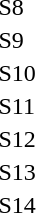<table>
<tr>
<td>S8</td>
<td></td>
<td></td>
<td></td>
</tr>
<tr>
<td>S9</td>
<td></td>
<td></td>
<td></td>
</tr>
<tr>
<td>S10</td>
<td></td>
<td></td>
<td></td>
</tr>
<tr>
<td>S11</td>
<td></td>
<td></td>
<td></td>
</tr>
<tr>
<td>S12</td>
<td></td>
<td></td>
<td></td>
</tr>
<tr>
<td>S13</td>
<td></td>
<td></td>
<td></td>
</tr>
<tr>
<td>S14</td>
<td></td>
<td></td>
<td></td>
</tr>
</table>
